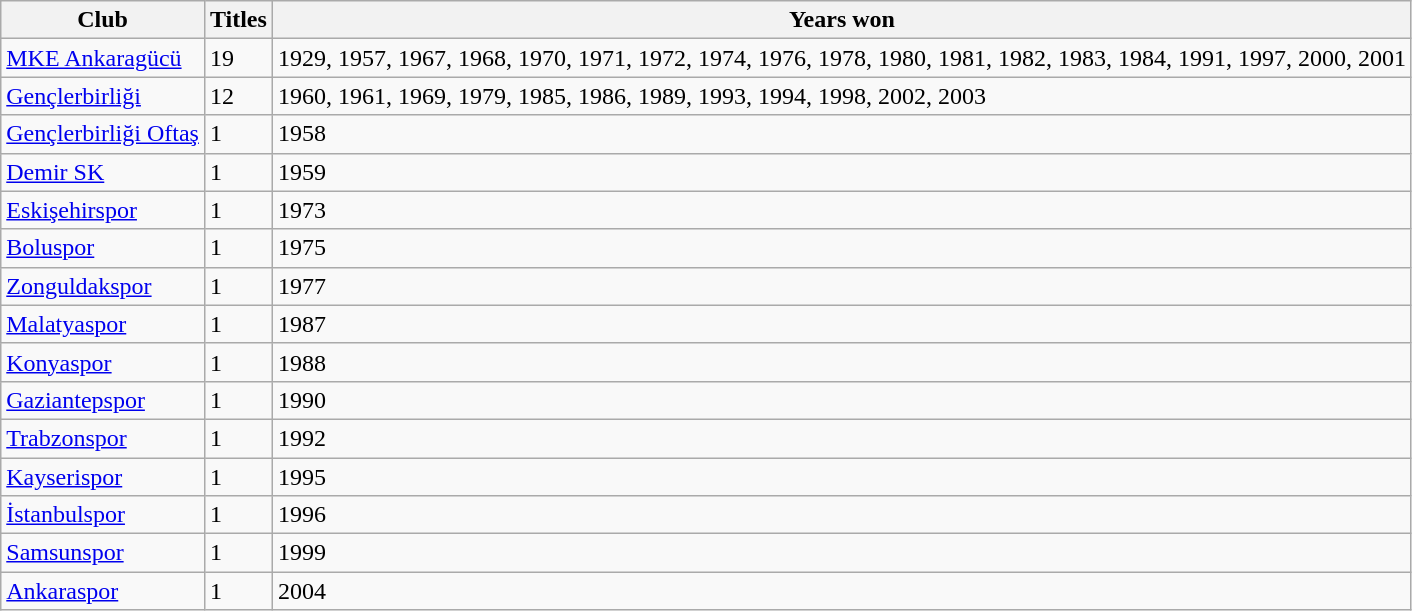<table class="wikitable">
<tr>
<th>Club</th>
<th>Titles</th>
<th>Years won</th>
</tr>
<tr>
<td><a href='#'>MKE Ankaragücü</a></td>
<td>19</td>
<td>1929, 1957, 1967, 1968, 1970, 1971, 1972, 1974, 1976, 1978, 1980, 1981, 1982, 1983, 1984, 1991, 1997, 2000, 2001</td>
</tr>
<tr>
<td><a href='#'>Gençlerbirliği</a></td>
<td>12</td>
<td>1960, 1961, 1969, 1979, 1985, 1986, 1989, 1993, 1994, 1998, 2002, 2003</td>
</tr>
<tr>
<td><a href='#'>Gençlerbirliği Oftaş</a></td>
<td>1</td>
<td>1958</td>
</tr>
<tr>
<td><a href='#'>Demir SK</a></td>
<td>1</td>
<td>1959</td>
</tr>
<tr>
<td><a href='#'>Eskişehirspor</a></td>
<td>1</td>
<td>1973</td>
</tr>
<tr>
<td><a href='#'>Boluspor</a></td>
<td>1</td>
<td>1975</td>
</tr>
<tr>
<td><a href='#'>Zonguldakspor</a></td>
<td>1</td>
<td>1977</td>
</tr>
<tr>
<td><a href='#'>Malatyaspor</a></td>
<td>1</td>
<td>1987</td>
</tr>
<tr>
<td><a href='#'>Konyaspor</a></td>
<td>1</td>
<td>1988</td>
</tr>
<tr>
<td><a href='#'>Gaziantepspor</a></td>
<td>1</td>
<td>1990</td>
</tr>
<tr>
<td><a href='#'>Trabzonspor</a></td>
<td>1</td>
<td>1992</td>
</tr>
<tr>
<td><a href='#'>Kayserispor</a></td>
<td>1</td>
<td>1995</td>
</tr>
<tr>
<td><a href='#'>İstanbulspor</a></td>
<td>1</td>
<td>1996</td>
</tr>
<tr>
<td><a href='#'>Samsunspor</a></td>
<td>1</td>
<td>1999</td>
</tr>
<tr>
<td><a href='#'>Ankaraspor</a></td>
<td>1</td>
<td>2004</td>
</tr>
</table>
